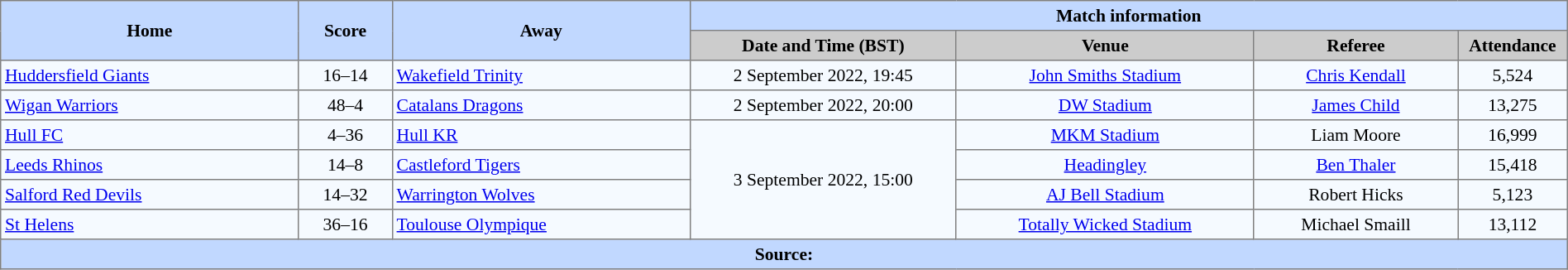<table border=1 style="border-collapse:collapse; font-size:90%; text-align:center;" cellpadding=3 cellspacing=0 width=100%>
<tr style="background:#C1D8ff;">
<th scope="col" rowspan=2 width=19%>Home</th>
<th scope="col" rowspan=2 width=6%>Score</th>
<th scope="col" rowspan=2 width=19%>Away</th>
<th colspan=4>Match information</th>
</tr>
<tr style="background:#CCCCCC;">
<th scope="col" width=17%>Date and Time (BST)</th>
<th scope="col" width=19%>Venue</th>
<th scope="col" width=13%>Referee</th>
<th scope="col" width=7%>Attendance</th>
</tr>
<tr style="background:#F5FAFF;">
<td style="text-align:left;"> <a href='#'>Huddersfield Giants</a></td>
<td>16–14</td>
<td style="text-align:left;"> <a href='#'>Wakefield Trinity</a></td>
<td>2 September 2022, 19:45</td>
<td><a href='#'>John Smiths Stadium</a></td>
<td><a href='#'>Chris Kendall</a></td>
<td>5,524</td>
</tr>
<tr style="background:#F5FAFF;">
<td style="text-align:left;"> <a href='#'>Wigan Warriors</a></td>
<td>48–4</td>
<td style="text-align:left;"> <a href='#'>Catalans Dragons</a></td>
<td>2 September 2022, 20:00</td>
<td><a href='#'>DW Stadium</a></td>
<td><a href='#'>James Child</a></td>
<td>13,275</td>
</tr>
<tr style="background:#F5FAFF;">
<td style="text-align:left;"> <a href='#'>Hull FC</a></td>
<td>4–36</td>
<td style="text-align:left;"> <a href='#'>Hull KR</a></td>
<td Rowspan=4>3 September 2022, 15:00</td>
<td><a href='#'>MKM Stadium</a></td>
<td>Liam Moore</td>
<td>16,999</td>
</tr>
<tr style="background:#F5FAFF;">
<td style="text-align:left;"> <a href='#'>Leeds Rhinos</a></td>
<td>14–8</td>
<td style="text-align:left;"> <a href='#'>Castleford Tigers</a></td>
<td><a href='#'>Headingley</a></td>
<td><a href='#'>Ben Thaler</a></td>
<td>15,418</td>
</tr>
<tr style="background:#F5FAFF;">
<td style="text-align:left;"> <a href='#'>Salford Red Devils</a></td>
<td>14–32</td>
<td style="text-align:left;"> <a href='#'>Warrington Wolves</a></td>
<td><a href='#'>AJ Bell Stadium</a></td>
<td>Robert Hicks</td>
<td>5,123</td>
</tr>
<tr style="background:#F5FAFF;">
<td style="text-align:left;"> <a href='#'>St Helens</a></td>
<td>36–16</td>
<td style="text-align:left;"> <a href='#'>Toulouse Olympique</a></td>
<td><a href='#'>Totally Wicked Stadium</a></td>
<td>Michael Smaill</td>
<td>13,112</td>
</tr>
<tr style="background:#c1d8ff;">
<th colspan=7>Source:</th>
</tr>
</table>
